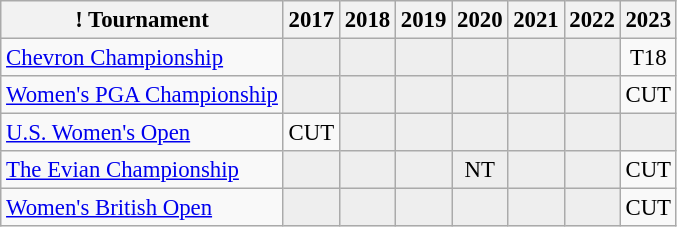<table class="wikitable" style="font-size:95%;text-align:center;">
<tr>
<th>! Tournament</th>
<th>2017</th>
<th>2018</th>
<th>2019</th>
<th>2020</th>
<th>2021</th>
<th>2022</th>
<th>2023</th>
</tr>
<tr>
<td align=left><a href='#'>Chevron Championship</a></td>
<td style="background:#eeeeee;"></td>
<td style="background:#eeeeee;"></td>
<td style="background:#eeeeee;"></td>
<td style="background:#eeeeee;"></td>
<td style="background:#eeeeee;"></td>
<td style="background:#eeeeee;"></td>
<td>T18</td>
</tr>
<tr>
<td align=left><a href='#'>Women's PGA Championship</a></td>
<td style="background:#eeeeee;"></td>
<td style="background:#eeeeee;"></td>
<td style="background:#eeeeee;"></td>
<td style="background:#eeeeee;"></td>
<td style="background:#eeeeee;"></td>
<td style="background:#eeeeee;"></td>
<td>CUT</td>
</tr>
<tr>
<td align=left><a href='#'>U.S. Women's Open</a></td>
<td>CUT</td>
<td style="background:#eeeeee;"></td>
<td style="background:#eeeeee;"></td>
<td style="background:#eeeeee;"></td>
<td style="background:#eeeeee;"></td>
<td style="background:#eeeeee;"></td>
<td style="background:#eeeeee;"></td>
</tr>
<tr>
<td align=left><a href='#'>The Evian Championship</a></td>
<td style="background:#eeeeee;"></td>
<td style="background:#eeeeee;"></td>
<td style="background:#eeeeee;"></td>
<td style="background:#eeeeee;">NT</td>
<td style="background:#eeeeee;"></td>
<td style="background:#eeeeee;"></td>
<td>CUT</td>
</tr>
<tr>
<td align=left><a href='#'>Women's British Open</a></td>
<td style="background:#eeeeee;"></td>
<td style="background:#eeeeee;"></td>
<td style="background:#eeeeee;"></td>
<td style="background:#eeeeee;"></td>
<td style="background:#eeeeee;"></td>
<td style="background:#eeeeee;"></td>
<td>CUT</td>
</tr>
</table>
